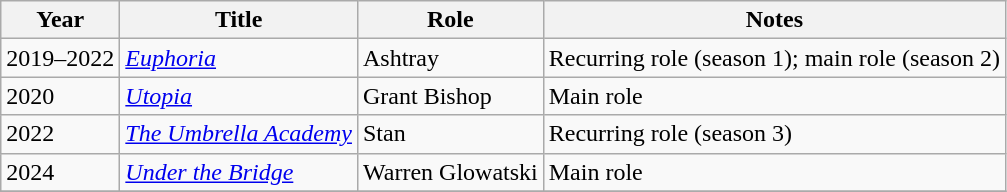<table class="wikitable">
<tr>
<th>Year</th>
<th>Title</th>
<th>Role</th>
<th>Notes</th>
</tr>
<tr>
<td>2019–2022</td>
<td><em><a href='#'>Euphoria</a></em></td>
<td>Ashtray</td>
<td>Recurring role (season 1); main role (season 2)</td>
</tr>
<tr>
<td>2020</td>
<td><em><a href='#'>Utopia</a></em></td>
<td>Grant Bishop</td>
<td>Main role</td>
</tr>
<tr>
<td>2022</td>
<td><em><a href='#'>The Umbrella Academy</a></em></td>
<td>Stan</td>
<td>Recurring role (season 3)</td>
</tr>
<tr>
<td>2024</td>
<td><em><a href='#'>Under the Bridge</a></em></td>
<td>Warren Glowatski</td>
<td>Main role</td>
</tr>
<tr>
</tr>
</table>
